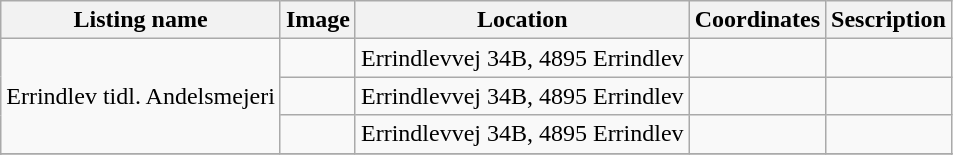<table class="wikitable sortable">
<tr>
<th>Listing name</th>
<th>Image</th>
<th>Location</th>
<th>Coordinates</th>
<th>Sescription</th>
</tr>
<tr>
<td rowspan="3">Errindlev tidl. Andelsmejeri</td>
<td></td>
<td>Errindlevvej 34B, 4895 Errindlev</td>
<td></td>
<td></td>
</tr>
<tr>
<td></td>
<td>Errindlevvej 34B, 4895 Errindlev</td>
<td></td>
<td></td>
</tr>
<tr>
<td></td>
<td>Errindlevvej 34B, 4895 Errindlev</td>
<td></td>
<td></td>
</tr>
<tr>
</tr>
<tr>
</tr>
</table>
